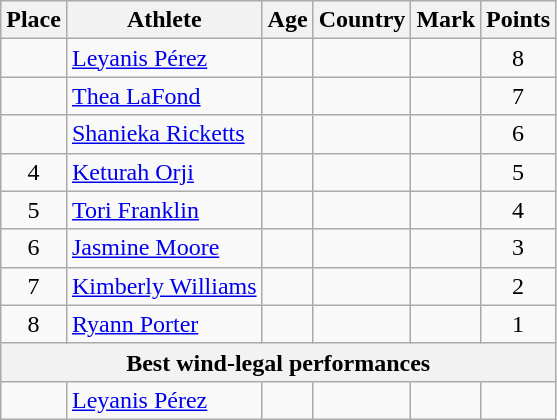<table class="wikitable mw-datatable sortable">
<tr>
<th>Place</th>
<th>Athlete</th>
<th>Age</th>
<th>Country</th>
<th>Mark</th>
<th>Points</th>
</tr>
<tr>
<td align=center></td>
<td><a href='#'>Leyanis Pérez</a></td>
<td></td>
<td></td>
<td> </td>
<td align=center>8</td>
</tr>
<tr>
<td align=center></td>
<td><a href='#'>Thea LaFond</a></td>
<td></td>
<td></td>
<td> </td>
<td align=center>7</td>
</tr>
<tr>
<td align=center></td>
<td><a href='#'>Shanieka Ricketts</a></td>
<td></td>
<td></td>
<td> </td>
<td align=center>6</td>
</tr>
<tr>
<td align=center>4</td>
<td><a href='#'>Keturah Orji</a></td>
<td></td>
<td></td>
<td> </td>
<td align=center>5</td>
</tr>
<tr>
<td align=center>5</td>
<td><a href='#'>Tori Franklin</a></td>
<td></td>
<td></td>
<td> </td>
<td align=center>4</td>
</tr>
<tr>
<td align=center>6</td>
<td><a href='#'>Jasmine Moore</a></td>
<td></td>
<td></td>
<td> </td>
<td align=center>3</td>
</tr>
<tr>
<td align=center>7</td>
<td><a href='#'>Kimberly Williams</a></td>
<td></td>
<td></td>
<td> </td>
<td align=center>2</td>
</tr>
<tr>
<td align=center>8</td>
<td><a href='#'>Ryann Porter</a></td>
<td></td>
<td></td>
<td> </td>
<td align=center>1</td>
</tr>
<tr>
<th align=center colspan=7>Best wind-legal performances</th>
</tr>
<tr>
<td align=center></td>
<td><a href='#'>Leyanis Pérez</a></td>
<td></td>
<td></td>
<td> </td>
<td align=center></td>
</tr>
</table>
